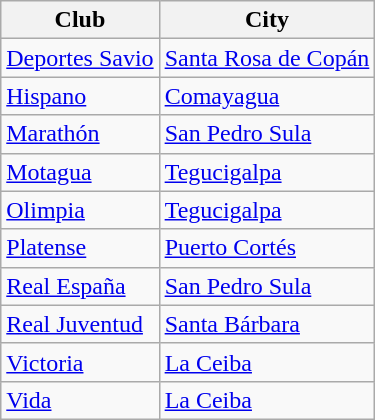<table class="wikitable sortable">
<tr>
<th>Club</th>
<th>City</th>
</tr>
<tr>
<td><a href='#'>Deportes Savio</a></td>
<td><a href='#'>Santa Rosa de Copán</a></td>
</tr>
<tr>
<td><a href='#'>Hispano</a></td>
<td><a href='#'>Comayagua</a></td>
</tr>
<tr>
<td><a href='#'>Marathón</a></td>
<td><a href='#'>San Pedro Sula</a></td>
</tr>
<tr>
<td><a href='#'>Motagua</a></td>
<td><a href='#'>Tegucigalpa</a></td>
</tr>
<tr>
<td><a href='#'>Olimpia</a></td>
<td><a href='#'>Tegucigalpa</a></td>
</tr>
<tr>
<td><a href='#'>Platense</a></td>
<td><a href='#'>Puerto Cortés</a></td>
</tr>
<tr>
<td><a href='#'>Real España</a></td>
<td><a href='#'>San Pedro Sula</a></td>
</tr>
<tr>
<td><a href='#'>Real Juventud</a></td>
<td><a href='#'>Santa Bárbara</a></td>
</tr>
<tr>
<td><a href='#'>Victoria</a></td>
<td><a href='#'>La Ceiba</a></td>
</tr>
<tr>
<td><a href='#'>Vida</a></td>
<td><a href='#'>La Ceiba</a></td>
</tr>
</table>
